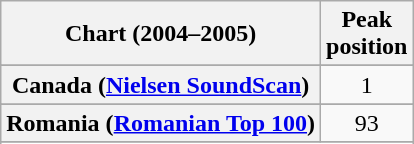<table class="wikitable sortable plainrowheaders" style="text-align:center">
<tr>
<th scope="col">Chart (2004–2005)</th>
<th scope="col">Peak<br>position</th>
</tr>
<tr>
</tr>
<tr>
<th scope="row">Canada (<a href='#'>Nielsen SoundScan</a>)</th>
<td>1</td>
</tr>
<tr>
</tr>
<tr>
<th scope="row">Romania (<a href='#'>Romanian Top 100</a>)</th>
<td>93</td>
</tr>
<tr>
</tr>
<tr>
</tr>
<tr>
</tr>
</table>
